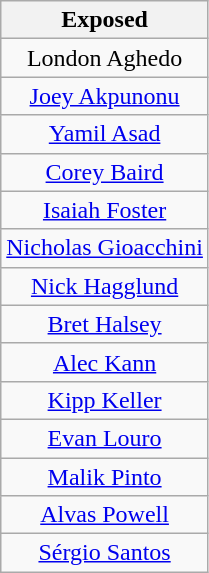<table class="wikitable" style="text-align:center">
<tr>
<th>Exposed</th>
</tr>
<tr>
<td>London Aghedo</td>
</tr>
<tr>
<td><a href='#'>Joey Akpunonu</a></td>
</tr>
<tr>
<td><a href='#'>Yamil Asad</a></td>
</tr>
<tr>
<td><a href='#'>Corey Baird</a></td>
</tr>
<tr>
<td><a href='#'>Isaiah Foster</a></td>
</tr>
<tr>
<td><a href='#'>Nicholas Gioacchini</a></td>
</tr>
<tr>
<td><a href='#'>Nick Hagglund</a></td>
</tr>
<tr>
<td><a href='#'>Bret Halsey</a></td>
</tr>
<tr>
<td><a href='#'>Alec Kann</a></td>
</tr>
<tr>
<td><a href='#'>Kipp Keller</a></td>
</tr>
<tr>
<td><a href='#'>Evan Louro</a></td>
</tr>
<tr>
<td><a href='#'>Malik Pinto</a></td>
</tr>
<tr>
<td><a href='#'>Alvas Powell</a></td>
</tr>
<tr>
<td><a href='#'>Sérgio Santos</a></td>
</tr>
</table>
